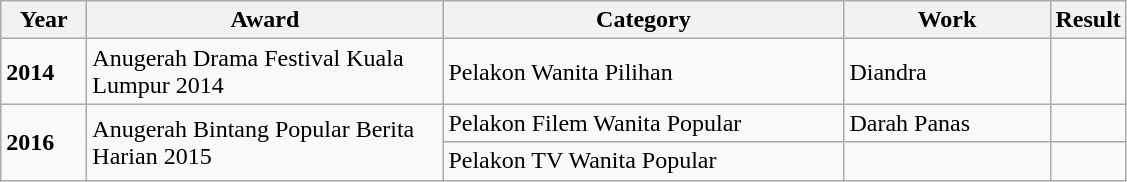<table class="wikitable">
<tr>
<th style="width:50px;">Year</th>
<th style="width:230px;">Award</th>
<th style="width:260px;">Category</th>
<th style="width:130px;">Work</th>
<th>Result</th>
</tr>
<tr>
<td><strong>2014</strong></td>
<td>Anugerah Drama Festival Kuala Lumpur 2014</td>
<td>Pelakon Wanita Pilihan</td>
<td>Diandra</td>
<td></td>
</tr>
<tr>
<td rowspan=4><strong>2016</strong></td>
<td rowspan=2>Anugerah Bintang Popular Berita Harian 2015</td>
<td>Pelakon Filem Wanita Popular</td>
<td>Darah Panas</td>
<td></td>
</tr>
<tr>
<td>Pelakon TV Wanita Popular</td>
<td></td>
<td></td>
</tr>
</table>
